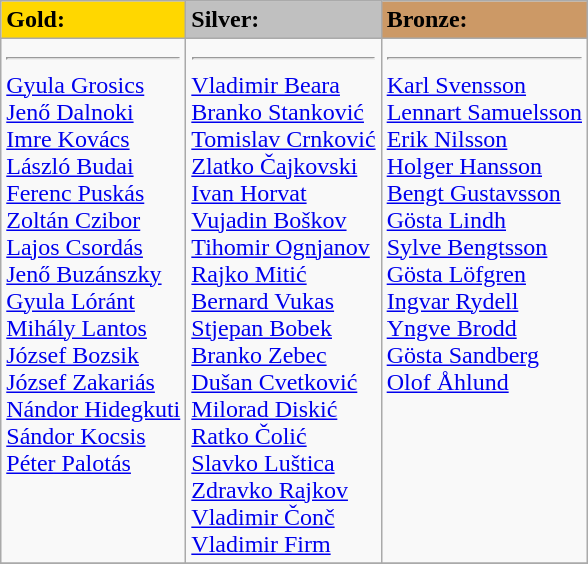<table class="wikitable">
<tr>
<td !align="center" bgcolor="gold"><strong>Gold:</strong></td>
<td !align="center" bgcolor="silver"><strong>Silver:</strong></td>
<td !align="center" bgcolor="#CC9966"><strong>Bronze:</strong></td>
</tr>
<tr valign=top>
<td> <hr> <a href='#'>Gyula Grosics</a><br><a href='#'>Jenő Dalnoki</a><br><a href='#'>Imre Kovács</a><br><a href='#'>László Budai</a><br><a href='#'>Ferenc Puskás</a><br><a href='#'>Zoltán Czibor</a><br><a href='#'>Lajos Csordás</a><br><a href='#'>Jenő Buzánszky</a><br><a href='#'>Gyula Lóránt</a><br><a href='#'>Mihály Lantos</a><br><a href='#'>József Bozsik</a><br><a href='#'>József Zakariás</a><br><a href='#'>Nándor Hidegkuti</a><br><a href='#'>Sándor Kocsis</a><br><a href='#'>Péter Palotás</a></td>
<td> <hr> <a href='#'>Vladimir Beara</a><br><a href='#'>Branko Stanković</a><br><a href='#'>Tomislav Crnković</a><br><a href='#'>Zlatko Čajkovski</a><br><a href='#'>Ivan Horvat</a><br><a href='#'>Vujadin Boškov</a><br><a href='#'>Tihomir Ognjanov</a><br><a href='#'>Rajko Mitić</a><br><a href='#'>Bernard Vukas</a><br><a href='#'>Stjepan Bobek</a><br><a href='#'>Branko Zebec</a><br><a href='#'>Dušan Cvetković</a><br><a href='#'>Milorad Diskić</a><br><a href='#'>Ratko Čolić</a><br><a href='#'>Slavko Luštica</a><br><a href='#'>Zdravko Rajkov</a><br><a href='#'>Vladimir Čonč</a><br><a href='#'>Vladimir Firm</a></td>
<td> <hr><a href='#'>Karl Svensson</a><br><a href='#'>Lennart Samuelsson</a><br><a href='#'>Erik Nilsson</a><br><a href='#'>Holger Hansson</a><br><a href='#'>Bengt Gustavsson</a><br><a href='#'>Gösta Lindh</a><br><a href='#'>Sylve Bengtsson</a><br><a href='#'>Gösta Löfgren</a><br><a href='#'>Ingvar Rydell</a><br><a href='#'>Yngve Brodd</a><br><a href='#'>Gösta Sandberg</a><br><a href='#'>Olof Åhlund</a><br></td>
</tr>
<tr>
</tr>
</table>
